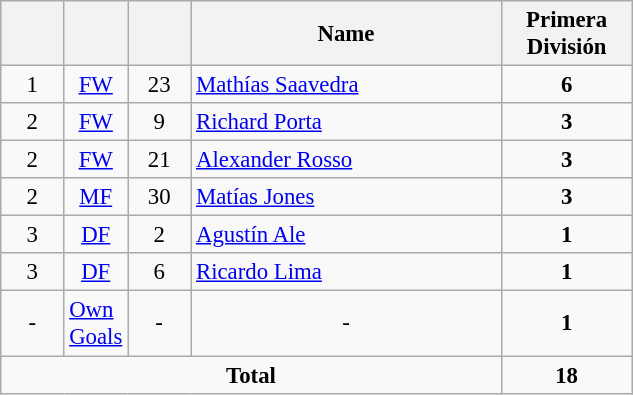<table class="wikitable sortable" style="font-size: 95%; text-align: center;">
<tr>
<th width=35></th>
<th width=35></th>
<th width=35></th>
<th width=200><strong>Name</strong></th>
<th width=80><strong>Primera División</strong></th>
</tr>
<tr>
<td>1</td>
<td><a href='#'>FW</a></td>
<td>23</td>
<td align=left> <a href='#'>Mathías Saavedra</a></td>
<td><strong>6</strong></td>
</tr>
<tr>
<td>2</td>
<td><a href='#'>FW</a></td>
<td>9</td>
<td align=left> <a href='#'>Richard Porta</a></td>
<td><strong>3</strong></td>
</tr>
<tr>
<td>2</td>
<td><a href='#'>FW</a></td>
<td>21</td>
<td align=left> <a href='#'>Alexander Rosso</a></td>
<td><strong>3</strong></td>
</tr>
<tr>
<td>2</td>
<td><a href='#'>MF</a></td>
<td>30</td>
<td align=left> <a href='#'>Matías Jones</a></td>
<td><strong>3</strong></td>
</tr>
<tr>
<td>3</td>
<td><a href='#'>DF</a></td>
<td>2</td>
<td align=left> <a href='#'>Agustín Ale</a></td>
<td><strong>1</strong></td>
</tr>
<tr>
<td>3</td>
<td><a href='#'>DF</a></td>
<td>6</td>
<td align=left> <a href='#'>Ricardo Lima</a></td>
<td><strong>1</strong></td>
</tr>
<tr>
<td>-</td>
<td align=left><a href='#'>Own Goals</a></td>
<td>-</td>
<td>-</td>
<td><strong>1</strong></td>
</tr>
<tr>
<td colspan=4><strong>Total</strong></td>
<td><strong>18</strong></td>
</tr>
</table>
